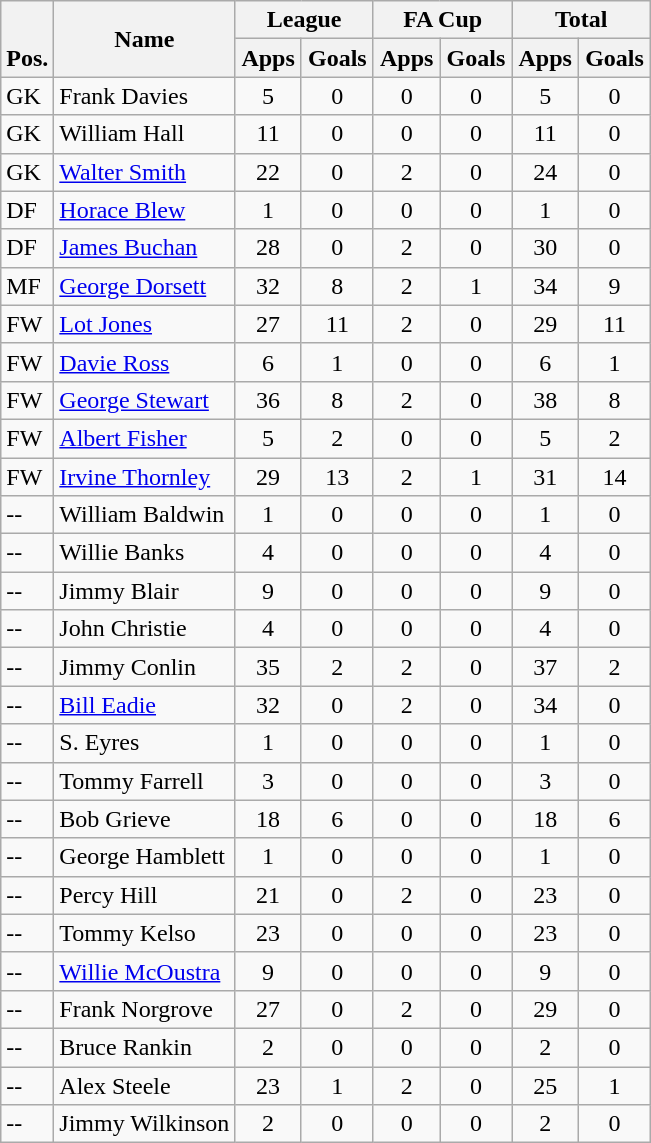<table class="wikitable" style="text-align:center">
<tr>
<th rowspan="2" valign="bottom">Pos.</th>
<th rowspan="2">Name</th>
<th colspan="2" width="85">League</th>
<th colspan="2" width="85">FA Cup</th>
<th colspan="2" width="85">Total</th>
</tr>
<tr>
<th>Apps</th>
<th>Goals</th>
<th>Apps</th>
<th>Goals</th>
<th>Apps</th>
<th>Goals</th>
</tr>
<tr>
<td align="left">GK</td>
<td align="left">Frank Davies</td>
<td>5</td>
<td>0</td>
<td>0</td>
<td>0</td>
<td>5</td>
<td>0</td>
</tr>
<tr>
<td align="left">GK</td>
<td align="left">William Hall</td>
<td>11</td>
<td>0</td>
<td>0</td>
<td>0</td>
<td>11</td>
<td>0</td>
</tr>
<tr>
<td align="left">GK</td>
<td align="left"> <a href='#'>Walter Smith</a></td>
<td>22</td>
<td>0</td>
<td>2</td>
<td>0</td>
<td>24</td>
<td>0</td>
</tr>
<tr>
<td align="left">DF</td>
<td align="left"> <a href='#'>Horace Blew</a></td>
<td>1</td>
<td>0</td>
<td>0</td>
<td>0</td>
<td>1</td>
<td>0</td>
</tr>
<tr>
<td align="left">DF</td>
<td align="left"> <a href='#'>James Buchan</a></td>
<td>28</td>
<td>0</td>
<td>2</td>
<td>0</td>
<td>30</td>
<td>0</td>
</tr>
<tr>
<td align="left">MF</td>
<td align="left"> <a href='#'>George Dorsett</a></td>
<td>32</td>
<td>8</td>
<td>2</td>
<td>1</td>
<td>34</td>
<td>9</td>
</tr>
<tr>
<td align="left">FW</td>
<td align="left"> <a href='#'>Lot Jones</a></td>
<td>27</td>
<td>11</td>
<td>2</td>
<td>0</td>
<td>29</td>
<td>11</td>
</tr>
<tr>
<td align="left">FW</td>
<td align="left"> <a href='#'>Davie Ross</a></td>
<td>6</td>
<td>1</td>
<td>0</td>
<td>0</td>
<td>6</td>
<td>1</td>
</tr>
<tr>
<td align="left">FW</td>
<td align="left"> <a href='#'>George Stewart</a></td>
<td>36</td>
<td>8</td>
<td>2</td>
<td>0</td>
<td>38</td>
<td>8</td>
</tr>
<tr>
<td align="left">FW</td>
<td align="left"> <a href='#'>Albert Fisher</a></td>
<td>5</td>
<td>2</td>
<td>0</td>
<td>0</td>
<td>5</td>
<td>2</td>
</tr>
<tr>
<td align="left">FW</td>
<td align="left"> <a href='#'>Irvine Thornley</a></td>
<td>29</td>
<td>13</td>
<td>2</td>
<td>1</td>
<td>31</td>
<td>14</td>
</tr>
<tr>
<td align="left">--</td>
<td align="left">William Baldwin</td>
<td>1</td>
<td>0</td>
<td>0</td>
<td>0</td>
<td>1</td>
<td>0</td>
</tr>
<tr>
<td align="left">--</td>
<td align="left">Willie Banks</td>
<td>4</td>
<td>0</td>
<td>0</td>
<td>0</td>
<td>4</td>
<td>0</td>
</tr>
<tr>
<td align="left">--</td>
<td align="left">Jimmy Blair</td>
<td>9</td>
<td>0</td>
<td>0</td>
<td>0</td>
<td>9</td>
<td>0</td>
</tr>
<tr>
<td align="left">--</td>
<td align="left">John Christie</td>
<td>4</td>
<td>0</td>
<td>0</td>
<td>0</td>
<td>4</td>
<td>0</td>
</tr>
<tr>
<td align="left">--</td>
<td align="left">Jimmy Conlin</td>
<td>35</td>
<td>2</td>
<td>2</td>
<td>0</td>
<td>37</td>
<td>2</td>
</tr>
<tr>
<td align="left">--</td>
<td align="left"> <a href='#'>Bill Eadie</a></td>
<td>32</td>
<td>0</td>
<td>2</td>
<td>0</td>
<td>34</td>
<td>0</td>
</tr>
<tr>
<td align="left">--</td>
<td align="left">S. Eyres</td>
<td>1</td>
<td>0</td>
<td>0</td>
<td>0</td>
<td>1</td>
<td>0</td>
</tr>
<tr>
<td align="left">--</td>
<td align="left">Tommy Farrell</td>
<td>3</td>
<td>0</td>
<td>0</td>
<td>0</td>
<td>3</td>
<td>0</td>
</tr>
<tr>
<td align="left">--</td>
<td align="left">Bob Grieve</td>
<td>18</td>
<td>6</td>
<td>0</td>
<td>0</td>
<td>18</td>
<td>6</td>
</tr>
<tr>
<td align="left">--</td>
<td align="left">George Hamblett</td>
<td>1</td>
<td>0</td>
<td>0</td>
<td>0</td>
<td>1</td>
<td>0</td>
</tr>
<tr>
<td align="left">--</td>
<td align="left">Percy Hill</td>
<td>21</td>
<td>0</td>
<td>2</td>
<td>0</td>
<td>23</td>
<td>0</td>
</tr>
<tr>
<td align="left">--</td>
<td align="left">Tommy Kelso</td>
<td>23</td>
<td>0</td>
<td>0</td>
<td>0</td>
<td>23</td>
<td>0</td>
</tr>
<tr>
<td align="left">--</td>
<td align="left"> <a href='#'>Willie McOustra</a></td>
<td>9</td>
<td>0</td>
<td>0</td>
<td>0</td>
<td>9</td>
<td>0</td>
</tr>
<tr>
<td align="left">--</td>
<td align="left">Frank Norgrove</td>
<td>27</td>
<td>0</td>
<td>2</td>
<td>0</td>
<td>29</td>
<td>0</td>
</tr>
<tr>
<td align="left">--</td>
<td align="left">Bruce Rankin</td>
<td>2</td>
<td>0</td>
<td>0</td>
<td>0</td>
<td>2</td>
<td>0</td>
</tr>
<tr>
<td align="left">--</td>
<td align="left">Alex Steele</td>
<td>23</td>
<td>1</td>
<td>2</td>
<td>0</td>
<td>25</td>
<td>1</td>
</tr>
<tr>
<td align="left">--</td>
<td align="left">Jimmy Wilkinson</td>
<td>2</td>
<td>0</td>
<td>0</td>
<td>0</td>
<td>2</td>
<td>0</td>
</tr>
</table>
